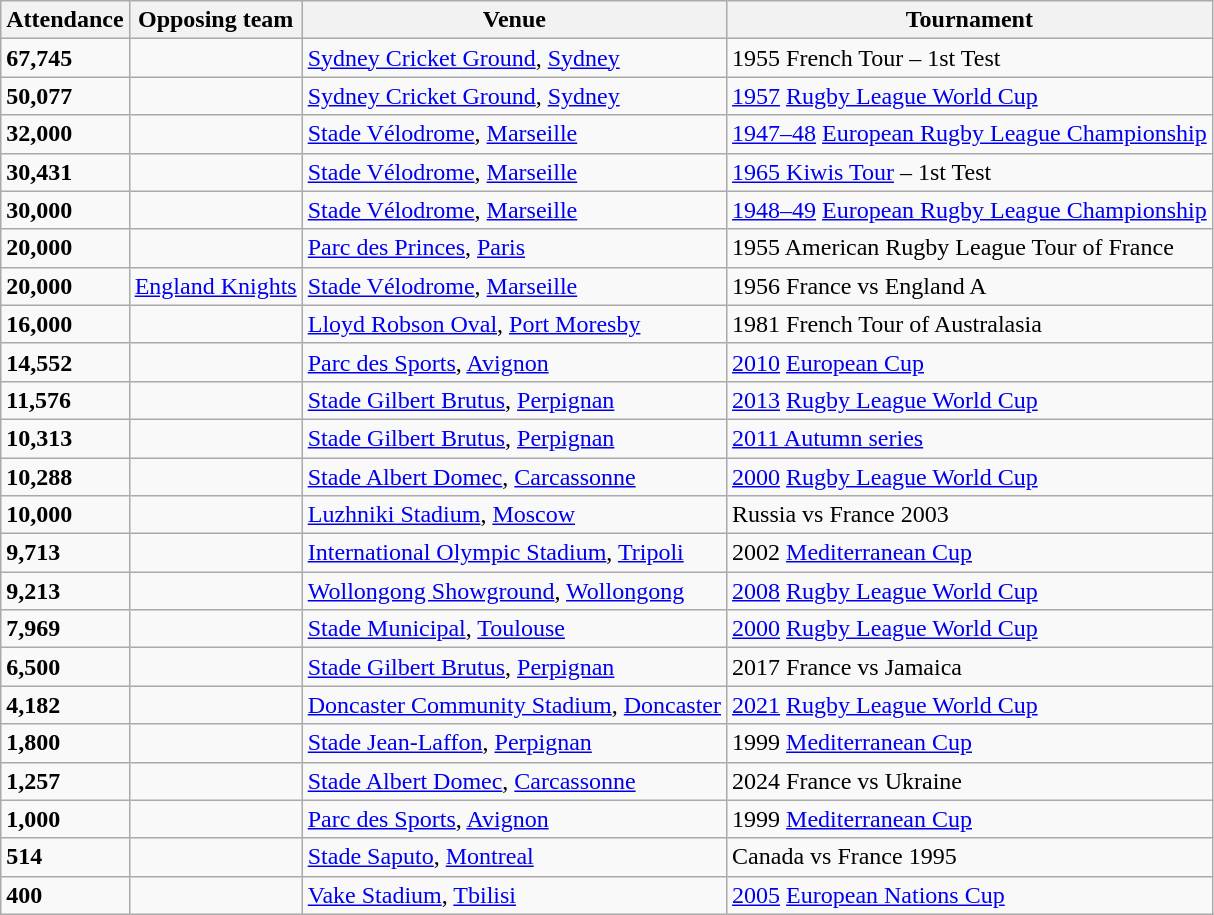<table class="wikitable">
<tr>
<th>Attendance</th>
<th>Opposing team</th>
<th>Venue</th>
<th>Tournament</th>
</tr>
<tr>
<td><strong>67,745</strong></td>
<td></td>
<td><a href='#'>Sydney Cricket Ground</a>, <a href='#'>Sydney</a></td>
<td>1955 French Tour – 1st Test</td>
</tr>
<tr>
<td><strong>50,077</strong></td>
<td></td>
<td><a href='#'>Sydney Cricket Ground</a>, <a href='#'>Sydney</a></td>
<td><a href='#'>1957</a> <a href='#'>Rugby League World Cup</a></td>
</tr>
<tr>
<td><strong>32,000</strong></td>
<td></td>
<td><a href='#'>Stade Vélodrome</a>, <a href='#'>Marseille</a></td>
<td><a href='#'>1947–48</a> <a href='#'>European Rugby League Championship</a></td>
</tr>
<tr>
<td><strong>30,431</strong></td>
<td></td>
<td><a href='#'>Stade Vélodrome</a>, <a href='#'>Marseille</a></td>
<td><a href='#'>1965 Kiwis Tour</a> – 1st Test</td>
</tr>
<tr>
<td><strong>30,000</strong></td>
<td></td>
<td><a href='#'>Stade Vélodrome</a>, <a href='#'>Marseille</a></td>
<td><a href='#'>1948–49</a> <a href='#'>European Rugby League Championship</a></td>
</tr>
<tr>
<td><strong>20,000</strong></td>
<td></td>
<td><a href='#'>Parc des Princes</a>, <a href='#'>Paris</a></td>
<td>1955 American Rugby League Tour of France</td>
</tr>
<tr>
<td><strong>20,000</strong></td>
<td> <a href='#'>England Knights</a></td>
<td><a href='#'>Stade Vélodrome</a>, <a href='#'>Marseille</a></td>
<td>1956 France vs England A</td>
</tr>
<tr>
<td><strong>16,000</strong></td>
<td></td>
<td><a href='#'>Lloyd Robson Oval</a>, <a href='#'>Port Moresby</a></td>
<td>1981 French Tour of Australasia</td>
</tr>
<tr>
<td><strong>14,552</strong></td>
<td></td>
<td><a href='#'>Parc des Sports</a>, <a href='#'>Avignon</a></td>
<td><a href='#'>2010</a> <a href='#'>European Cup</a></td>
</tr>
<tr>
<td><strong>11,576</strong></td>
<td></td>
<td><a href='#'>Stade Gilbert Brutus</a>, <a href='#'>Perpignan</a></td>
<td><a href='#'>2013</a> <a href='#'>Rugby League World Cup</a></td>
</tr>
<tr>
<td><strong>10,313</strong></td>
<td></td>
<td><a href='#'>Stade Gilbert Brutus</a>, <a href='#'>Perpignan</a></td>
<td><a href='#'>2011 Autumn series</a></td>
</tr>
<tr>
<td><strong>10,288</strong></td>
<td></td>
<td><a href='#'>Stade Albert Domec</a>, <a href='#'>Carcassonne</a></td>
<td><a href='#'>2000</a> <a href='#'>Rugby League World Cup</a></td>
</tr>
<tr>
<td><strong>10,000</strong></td>
<td></td>
<td><a href='#'>Luzhniki Stadium</a>, <a href='#'>Moscow</a></td>
<td>Russia vs France 2003</td>
</tr>
<tr>
<td><strong>9,713</strong></td>
<td></td>
<td><a href='#'>International Olympic Stadium</a>, <a href='#'>Tripoli</a></td>
<td>2002 <a href='#'>Mediterranean Cup</a></td>
</tr>
<tr>
<td><strong>9,213</strong></td>
<td></td>
<td><a href='#'>Wollongong Showground</a>, <a href='#'>Wollongong</a></td>
<td><a href='#'>2008</a> <a href='#'>Rugby League World Cup</a></td>
</tr>
<tr>
<td><strong>7,969</strong></td>
<td></td>
<td><a href='#'>Stade Municipal</a>, <a href='#'>Toulouse</a></td>
<td><a href='#'>2000</a> <a href='#'>Rugby League World Cup</a></td>
</tr>
<tr>
<td><strong>6,500</strong></td>
<td></td>
<td><a href='#'>Stade Gilbert Brutus</a>, <a href='#'>Perpignan</a></td>
<td>2017 France vs Jamaica</td>
</tr>
<tr>
<td><strong>4,182</strong></td>
<td></td>
<td><a href='#'>Doncaster Community Stadium</a>, <a href='#'>Doncaster</a></td>
<td><a href='#'>2021</a> <a href='#'>Rugby League World Cup</a></td>
</tr>
<tr>
<td><strong>1,800</strong></td>
<td></td>
<td><a href='#'>Stade Jean-Laffon</a>, <a href='#'>Perpignan</a></td>
<td>1999 <a href='#'>Mediterranean Cup</a></td>
</tr>
<tr>
<td><strong>1,257</strong></td>
<td></td>
<td><a href='#'>Stade Albert Domec</a>, <a href='#'>Carcassonne</a></td>
<td>2024 France vs Ukraine</td>
</tr>
<tr>
<td><strong>1,000</strong></td>
<td></td>
<td><a href='#'>Parc des Sports</a>, <a href='#'>Avignon</a></td>
<td>1999 <a href='#'>Mediterranean Cup</a></td>
</tr>
<tr>
<td><strong>514</strong></td>
<td></td>
<td><a href='#'>Stade Saputo</a>, <a href='#'>Montreal</a></td>
<td>Canada vs France 1995</td>
</tr>
<tr>
<td><strong>400</strong></td>
<td></td>
<td><a href='#'>Vake Stadium</a>, <a href='#'>Tbilisi</a></td>
<td><a href='#'>2005</a> <a href='#'>European Nations Cup</a></td>
</tr>
</table>
